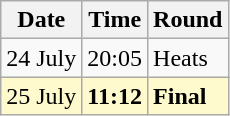<table class="wikitable">
<tr>
<th>Date</th>
<th>Time</th>
<th>Round</th>
</tr>
<tr>
<td>24 July</td>
<td>20:05</td>
<td>Heats</td>
</tr>
<tr style=background:lemonchiffon>
<td>25 July</td>
<td><strong>11:12</strong></td>
<td><strong>Final</strong></td>
</tr>
</table>
